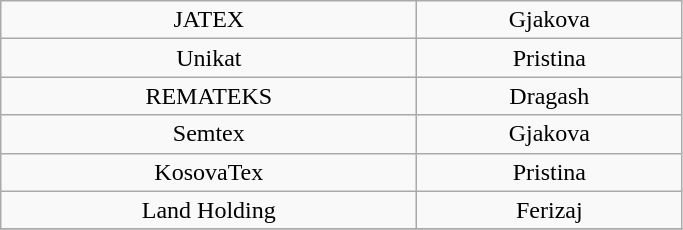<table class="wikitable floatright" style="text-align:center; width: 36%; height: 30% ">
<tr>
<td>JATEX</td>
<td>Gjakova</td>
</tr>
<tr>
<td>Unikat</td>
<td>Pristina</td>
</tr>
<tr>
<td>REMATEKS</td>
<td>Dragash</td>
</tr>
<tr>
<td>Semtex</td>
<td>Gjakova</td>
</tr>
<tr>
<td>KosovaTex</td>
<td>Pristina</td>
</tr>
<tr>
<td>Land Holding</td>
<td>Ferizaj</td>
</tr>
<tr>
</tr>
</table>
